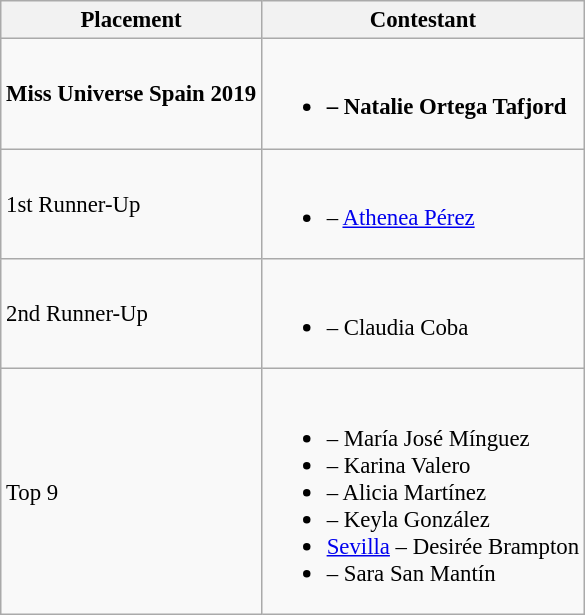<table class="wikitable sortable" style="font-size: 95%;">
<tr>
<th>Placement</th>
<th>Contestant</th>
</tr>
<tr>
<td><strong>Miss Universe Spain 2019</strong></td>
<td><br><ul><li><strong> – Natalie Ortega Tafjord</strong></li></ul></td>
</tr>
<tr>
<td>1st Runner-Up</td>
<td><br><ul><li> – <a href='#'>Athenea Pérez</a></li></ul></td>
</tr>
<tr>
<td>2nd Runner-Up</td>
<td><br><ul><li> – Claudia Coba</li></ul></td>
</tr>
<tr>
<td>Top 9</td>
<td><br><ul><li> – María José Mínguez</li><li> – Karina Valero</li><li> – Alicia Martínez</li><li> – Keyla González</li><li> <a href='#'>Sevilla</a> – Desirée Brampton</li><li> – Sara San Mantín</li></ul></td>
</tr>
</table>
